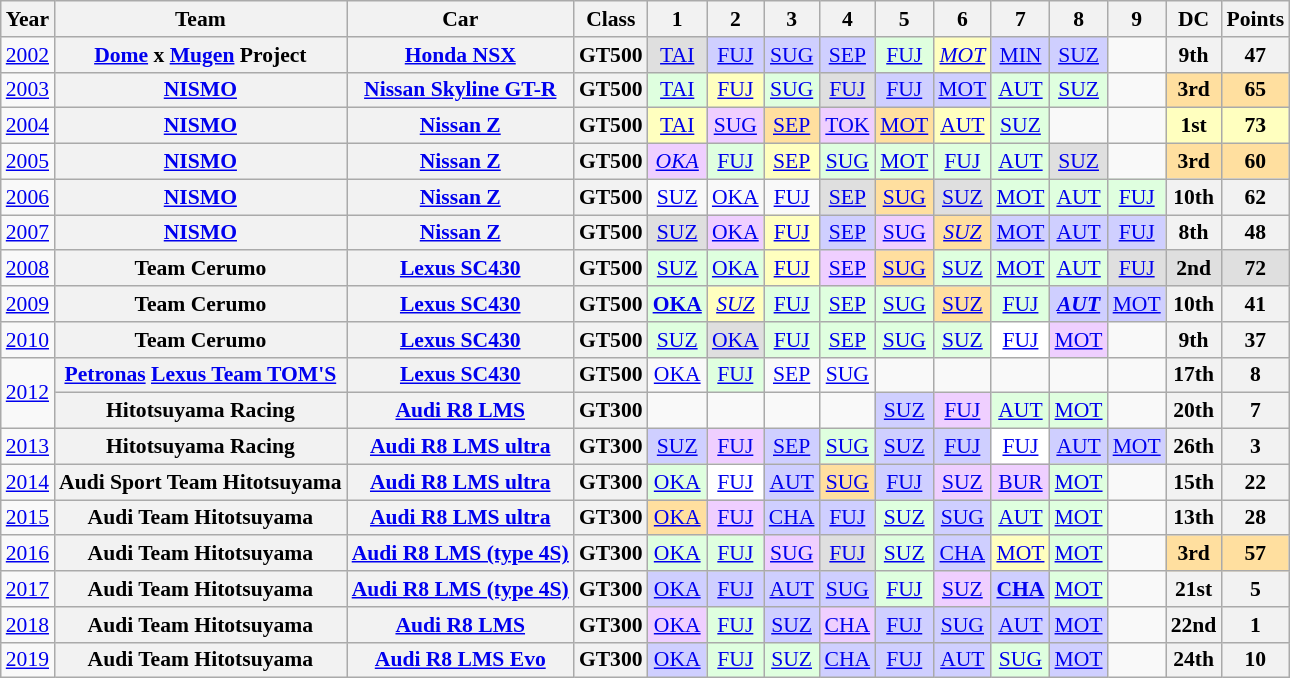<table class="wikitable" style="text-align:center; font-size:90%">
<tr>
<th>Year</th>
<th>Team</th>
<th>Car</th>
<th>Class</th>
<th>1</th>
<th>2</th>
<th>3</th>
<th>4</th>
<th>5</th>
<th>6</th>
<th>7</th>
<th>8</th>
<th>9</th>
<th>DC</th>
<th>Points</th>
</tr>
<tr>
<td><a href='#'>2002</a></td>
<th><a href='#'>Dome</a> x <a href='#'>Mugen</a> Project</th>
<th><a href='#'>Honda NSX</a></th>
<th>GT500</th>
<td style="background:#DFDFDF;"><a href='#'>TAI</a><br></td>
<td style="background:#CFCFFF;"><a href='#'>FUJ</a><br></td>
<td style="background:#CFCFFF;"><a href='#'>SUG</a><br></td>
<td style="background:#CFCFFF;"><a href='#'>SEP</a><br></td>
<td style="background:#DFFFDF;"><a href='#'>FUJ</a><br></td>
<td style="background:#FFFFBF;"><em><a href='#'>MOT</a></em><br></td>
<td style="background:#CFCFFF;"><a href='#'>MIN</a><br></td>
<td style="background:#CFCFFF;"><a href='#'>SUZ</a><br></td>
<td></td>
<th>9th</th>
<th>47</th>
</tr>
<tr>
<td><a href='#'>2003</a></td>
<th><a href='#'>NISMO</a></th>
<th><a href='#'>Nissan Skyline GT-R</a></th>
<th>GT500</th>
<td style="background:#DFFFDF;"><a href='#'>TAI</a><br></td>
<td style="background:#FFFFBF;"><a href='#'>FUJ</a><br></td>
<td style="background:#DFFFDF;"><a href='#'>SUG</a><br></td>
<td style="background:#DFDFDF;"><a href='#'>FUJ</a><br></td>
<td style="background:#CFCFFF;"><a href='#'>FUJ</a><br></td>
<td style="background:#CFCFFF;"><a href='#'>MOT</a><br></td>
<td style="background:#DFFFDF;"><a href='#'>AUT</a><br></td>
<td style="background:#DFFFDF;"><a href='#'>SUZ</a><br></td>
<td></td>
<th style="background:#FFDF9F;">3rd</th>
<th style="background:#FFDF9F;">65</th>
</tr>
<tr>
<td><a href='#'>2004</a></td>
<th><a href='#'>NISMO</a></th>
<th><a href='#'>Nissan Z</a></th>
<th>GT500</th>
<td style="background:#FFFFBF;"><a href='#'>TAI</a><br></td>
<td style="background:#EFCFFF;"><a href='#'>SUG</a><br></td>
<td style="background:#FFDF9F;"><a href='#'>SEP</a><br></td>
<td style="background:#EFCFFF;"><a href='#'>TOK</a><br></td>
<td style="background:#FFDF9F;"><a href='#'>MOT</a><br></td>
<td style="background:#FFFFBF;"><a href='#'>AUT</a><br></td>
<td style="background:#DFFFDF;"><a href='#'>SUZ</a><br></td>
<td></td>
<td></td>
<th style="background:#FFFFBF;">1st</th>
<th style="background:#FFFFBF;">73</th>
</tr>
<tr>
<td><a href='#'>2005</a></td>
<th><a href='#'>NISMO</a></th>
<th><a href='#'>Nissan Z</a></th>
<th>GT500</th>
<td style="background:#EFCFFF;"><em><a href='#'>OKA</a></em><br></td>
<td style="background:#DFFFDF;"><a href='#'>FUJ</a><br></td>
<td style="background:#FFFFBF;"><a href='#'>SEP</a><br></td>
<td style="background:#DFFFDF;"><a href='#'>SUG</a><br></td>
<td style="background:#DFFFDF;"><a href='#'>MOT</a><br></td>
<td style="background:#DFFFDF;"><a href='#'>FUJ</a><br></td>
<td style="background:#DFFFDF;"><a href='#'>AUT</a><br></td>
<td style="background:#DFDFDF;"><a href='#'>SUZ</a><br></td>
<td></td>
<th style="background:#FFDF9F;">3rd</th>
<th style="background:#FFDF9F;">60</th>
</tr>
<tr>
<td><a href='#'>2006</a></td>
<th><a href='#'>NISMO</a></th>
<th><a href='#'>Nissan Z</a></th>
<th>GT500</th>
<td><a href='#'>SUZ</a></td>
<td><a href='#'>OKA</a></td>
<td><a href='#'>FUJ</a></td>
<td style="background:#DFDFDF;"><a href='#'>SEP</a><br></td>
<td style="background:#FFDF9F;"><a href='#'>SUG</a><br></td>
<td style="background:#DFDFDF;"><a href='#'>SUZ</a><br></td>
<td style="background:#DFFFDF;"><a href='#'>MOT</a><br></td>
<td style="background:#DFFFDF;"><a href='#'>AUT</a><br></td>
<td style="background:#DFFFDF;"><a href='#'>FUJ</a><br></td>
<th>10th</th>
<th>62</th>
</tr>
<tr>
<td><a href='#'>2007</a></td>
<th><a href='#'>NISMO</a></th>
<th><a href='#'>Nissan Z</a></th>
<th>GT500</th>
<td style="background:#DFDFDF;"><a href='#'>SUZ</a><br></td>
<td style="background:#EFCFFF;"><a href='#'>OKA</a><br></td>
<td style="background:#FFFFBF;"><a href='#'>FUJ</a><br></td>
<td style="background:#CFCFFF;"><a href='#'>SEP</a><br></td>
<td style="background:#EFCFFF;"><a href='#'>SUG</a><br></td>
<td style="background:#FFDF9F;"><em><a href='#'>SUZ</a></em><br></td>
<td style="background:#CFCFFF;"><a href='#'>MOT</a><br></td>
<td style="background:#CFCFFF;"><a href='#'>AUT</a><br></td>
<td style="background:#CFCFFF;"><a href='#'>FUJ</a><br></td>
<th>8th</th>
<th>48</th>
</tr>
<tr>
<td><a href='#'>2008</a></td>
<th>Team Cerumo</th>
<th><a href='#'>Lexus SC430</a></th>
<th>GT500</th>
<td style="background:#DFFFDF;"><a href='#'>SUZ</a><br></td>
<td style="background:#DFFFDF;"><a href='#'>OKA</a><br></td>
<td style="background:#FFFFBF;"><a href='#'>FUJ</a><br></td>
<td style="background:#EFCFFF;"><a href='#'>SEP</a><br></td>
<td style="background:#FFDF9F;"><a href='#'>SUG</a><br></td>
<td style="background:#DFFFDF;"><a href='#'>SUZ</a><br></td>
<td style="background:#DFFFDF;"><a href='#'>MOT</a><br></td>
<td style="background:#DFFFDF;"><a href='#'>AUT</a><br></td>
<td style="background:#DFDFDF;"><a href='#'>FUJ</a><br></td>
<th style="background:#DFDFDF;">2nd</th>
<th style="background:#DFDFDF;">72</th>
</tr>
<tr>
<td><a href='#'>2009</a></td>
<th>Team Cerumo</th>
<th><a href='#'>Lexus SC430</a></th>
<th>GT500</th>
<td style="background:#DFFFDF;"><strong><a href='#'>OKA</a></strong><br></td>
<td style="background:#FFFFBF;"><em><a href='#'>SUZ</a></em><br></td>
<td style="background:#DFFFDF;"><a href='#'>FUJ</a><br></td>
<td style="background:#DFFFDF;"><a href='#'>SEP</a><br></td>
<td style="background:#DFFFDF;"><a href='#'>SUG</a><br></td>
<td style="background:#FFDF9F;"><a href='#'>SUZ</a><br></td>
<td style="background:#DFFFDF;"><a href='#'>FUJ</a><br></td>
<td style="background:#CFCFFF;"><strong><em><a href='#'>AUT</a></em></strong><br></td>
<td style="background:#CFCFFF;"><a href='#'>MOT</a><br></td>
<th>10th</th>
<th>41</th>
</tr>
<tr>
<td><a href='#'>2010</a></td>
<th>Team Cerumo</th>
<th><a href='#'>Lexus SC430</a></th>
<th>GT500</th>
<td style="background:#DFFFDF;"><a href='#'>SUZ</a><br></td>
<td style="background:#DFDFDF;"><a href='#'>OKA</a><br></td>
<td style="background:#DFFFDF;"><a href='#'>FUJ</a><br></td>
<td style="background:#DFFFDF;"><a href='#'>SEP</a><br></td>
<td style="background:#DFFFDF;"><a href='#'>SUG</a><br></td>
<td style="background:#DFFFDF;"><a href='#'>SUZ</a><br></td>
<td style="background:#FFFFFF;"><a href='#'>FUJ</a><br></td>
<td style="background:#EFCFFF;"><a href='#'>MOT</a><br></td>
<td></td>
<th>9th</th>
<th>37</th>
</tr>
<tr>
<td rowspan="2"><a href='#'>2012</a></td>
<th><a href='#'>Petronas</a> <a href='#'>Lexus Team TOM'S</a></th>
<th><a href='#'>Lexus SC430</a></th>
<th>GT500</th>
<td><a href='#'>OKA</a></td>
<td style="background:#DFFFDF;"><a href='#'>FUJ</a><br></td>
<td><a href='#'>SEP</a></td>
<td><a href='#'>SUG</a></td>
<td></td>
<td></td>
<td></td>
<td></td>
<td></td>
<th>17th</th>
<th>8</th>
</tr>
<tr>
<th>Hitotsuyama Racing</th>
<th><a href='#'>Audi R8 LMS</a></th>
<th>GT300</th>
<td></td>
<td></td>
<td></td>
<td></td>
<td style="background:#CFCFFF;"><a href='#'>SUZ</a><br></td>
<td style="background:#EFCFFF;"><a href='#'>FUJ</a><br></td>
<td style="background:#DFFFDF;"><a href='#'>AUT</a><br></td>
<td style="background:#DFFFDF;"><a href='#'>MOT</a><br></td>
<td></td>
<th>20th</th>
<th>7</th>
</tr>
<tr>
<td><a href='#'>2013</a></td>
<th>Hitotsuyama Racing</th>
<th><a href='#'>Audi R8 LMS ultra</a></th>
<th>GT300</th>
<td style="background:#CFCFFF;"><a href='#'>SUZ</a><br></td>
<td style="background:#EFCFFF;"><a href='#'>FUJ</a><br></td>
<td style="background:#CFCFFF;"><a href='#'>SEP</a><br></td>
<td style="background:#DFFFDF;"><a href='#'>SUG</a><br></td>
<td style="background:#CFCFFF;"><a href='#'>SUZ</a><br></td>
<td style="background:#CFCFFF;"><a href='#'>FUJ</a><br></td>
<td style="background:#FFFFFF;"><a href='#'>FUJ</a></td>
<td style="background:#CFCFFF;"><a href='#'>AUT</a><br></td>
<td style="background:#CFCFFF;"><a href='#'>MOT</a><br></td>
<th>26th</th>
<th>3</th>
</tr>
<tr>
<td><a href='#'>2014</a></td>
<th>Audi Sport Team Hitotsuyama</th>
<th><a href='#'>Audi R8 LMS ultra</a></th>
<th>GT300</th>
<td style="background:#DFFFDF;"><a href='#'>OKA</a><br></td>
<td style="background:#FFFFFF;"><a href='#'>FUJ</a></td>
<td style="background:#CFCFFF;"><a href='#'>AUT</a><br></td>
<td style="background:#FFDF9F;"><a href='#'>SUG</a><br></td>
<td style="background:#CFCFFF;"><a href='#'>FUJ</a><br></td>
<td style="background:#EFCFFF;"><a href='#'>SUZ</a><br></td>
<td style="background:#EFCFFF;"><a href='#'>BUR</a><br></td>
<td style="background:#DFFFDF;"><a href='#'>MOT</a><br></td>
<td></td>
<th>15th</th>
<th>22</th>
</tr>
<tr>
<td><a href='#'>2015</a></td>
<th>Audi Team Hitotsuyama</th>
<th><a href='#'>Audi R8 LMS ultra</a></th>
<th>GT300</th>
<td style="background:#FFDF9F;"><a href='#'>OKA</a><br></td>
<td style="background:#EFCFFF;"><a href='#'>FUJ</a><br></td>
<td style="background:#CFCFFF;"><a href='#'>CHA</a><br></td>
<td style="background:#CFCFFF;"><a href='#'>FUJ</a><br></td>
<td style="background:#DFFFDF;"><a href='#'>SUZ</a><br></td>
<td style="background:#CFCFFF;"><a href='#'>SUG</a><br></td>
<td style="background:#DFFFDF;"><a href='#'>AUT</a><br></td>
<td style="background:#DFFFDF;"><a href='#'>MOT</a><br></td>
<td></td>
<th>13th</th>
<th>28</th>
</tr>
<tr>
<td><a href='#'>2016</a></td>
<th>Audi Team Hitotsuyama</th>
<th><a href='#'>Audi R8 LMS (type 4S)</a></th>
<th>GT300</th>
<td style="background:#DFFFDF;"><a href='#'>OKA</a><br></td>
<td style="background:#DFFFDF;"><a href='#'>FUJ</a><br></td>
<td style="background:#EFCFFF;"><a href='#'>SUG</a><br></td>
<td style="background:#DFDFDF;"><a href='#'>FUJ</a><br></td>
<td style="background:#DFFFDF;"><a href='#'>SUZ</a><br></td>
<td style="background:#CFCFFF;"><a href='#'>CHA</a><br></td>
<td style="background:#FFFFBF;"><a href='#'>MOT</a><br></td>
<td style="background:#DFFFDF;"><a href='#'>MOT</a><br></td>
<td></td>
<th style="background:#FFDF9F;">3rd</th>
<th style="background:#FFDF9F;">57</th>
</tr>
<tr>
<td><a href='#'>2017</a></td>
<th>Audi Team Hitotsuyama</th>
<th><a href='#'>Audi R8 LMS (type 4S)</a></th>
<th>GT300</th>
<td style="background:#CFCFFF;"><a href='#'>OKA</a><br></td>
<td style="background:#CFCFFF;"><a href='#'>FUJ</a><br></td>
<td style="background:#CFCFFF;"><a href='#'>AUT</a><br></td>
<td style="background:#CFCFFF;"><a href='#'>SUG</a><br></td>
<td style="background:#DFFFDF;"><a href='#'>FUJ</a><br></td>
<td style="background:#EFCFFF;"><a href='#'>SUZ</a><br></td>
<td style="background:#CFCFFF;"><strong><a href='#'>CHA</a></strong><br></td>
<td style="background:#DFFFDF;"><a href='#'>MOT</a><br></td>
<td></td>
<th>21st</th>
<th>5</th>
</tr>
<tr>
<td><a href='#'>2018</a></td>
<th>Audi Team Hitotsuyama</th>
<th><a href='#'>Audi R8 LMS</a></th>
<th>GT300</th>
<td style="background:#EFCFFF;"><a href='#'>OKA</a><br></td>
<td style="background:#DFFFDF;"><a href='#'>FUJ</a><br></td>
<td style="background:#CFCFFF;"><a href='#'>SUZ</a><br></td>
<td style="background:#EFCFFF;"><a href='#'>CHA</a><br></td>
<td style="background:#CFCFFF;"><a href='#'>FUJ</a><br></td>
<td style="background:#CFCFFF;"><a href='#'>SUG</a><br></td>
<td style="background:#CFCFFF;"><a href='#'>AUT</a><br></td>
<td style="background:#CFCFFF;"><a href='#'>MOT</a><br></td>
<td></td>
<th>22nd</th>
<th>1</th>
</tr>
<tr>
<td><a href='#'>2019</a></td>
<th>Audi Team Hitotsuyama</th>
<th><a href='#'>Audi R8 LMS Evo</a></th>
<th>GT300</th>
<td style="background:#CFCFFF;"><a href='#'>OKA</a><br></td>
<td style="background:#DFFFDF;"><a href='#'>FUJ</a><br></td>
<td style="background:#DFFFDF;"><a href='#'>SUZ</a><br></td>
<td style="background:#CFCFFF;"><a href='#'>CHA</a><br></td>
<td style="background:#CFCFFF;"><a href='#'>FUJ</a><br></td>
<td style="background:#CFCFFF;"><a href='#'>AUT</a><br></td>
<td style="background:#DFFFDF;"><a href='#'>SUG</a><br></td>
<td style="background:#CFCFFF;"><a href='#'>MOT</a><br></td>
<td></td>
<th>24th</th>
<th>10</th>
</tr>
</table>
